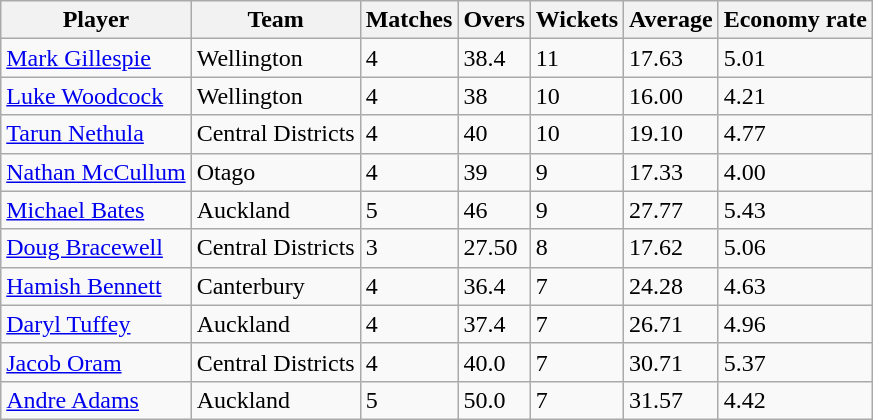<table class="wikitable sortable">
<tr>
<th>Player</th>
<th>Team</th>
<th>Matches</th>
<th>Overs</th>
<th>Wickets</th>
<th>Average</th>
<th>Economy rate</th>
</tr>
<tr>
<td><a href='#'>Mark Gillespie</a></td>
<td>Wellington</td>
<td>4</td>
<td>38.4</td>
<td>11</td>
<td>17.63</td>
<td>5.01</td>
</tr>
<tr>
<td><a href='#'>Luke Woodcock</a></td>
<td>Wellington</td>
<td>4</td>
<td>38</td>
<td>10</td>
<td>16.00</td>
<td>4.21</td>
</tr>
<tr>
<td><a href='#'>Tarun Nethula</a></td>
<td>Central Districts</td>
<td>4</td>
<td>40</td>
<td>10</td>
<td>19.10</td>
<td>4.77</td>
</tr>
<tr>
<td><a href='#'>Nathan McCullum</a></td>
<td>Otago</td>
<td>4</td>
<td>39</td>
<td>9</td>
<td>17.33</td>
<td>4.00</td>
</tr>
<tr>
<td><a href='#'>Michael Bates</a></td>
<td>Auckland</td>
<td>5</td>
<td>46</td>
<td>9</td>
<td>27.77</td>
<td>5.43</td>
</tr>
<tr>
<td><a href='#'>Doug Bracewell</a></td>
<td>Central Districts</td>
<td>3</td>
<td>27.50</td>
<td>8</td>
<td>17.62</td>
<td>5.06</td>
</tr>
<tr>
<td><a href='#'>Hamish Bennett</a></td>
<td>Canterbury</td>
<td>4</td>
<td>36.4</td>
<td>7</td>
<td>24.28</td>
<td>4.63</td>
</tr>
<tr>
<td><a href='#'>Daryl Tuffey</a></td>
<td>Auckland</td>
<td>4</td>
<td>37.4</td>
<td>7</td>
<td>26.71</td>
<td>4.96</td>
</tr>
<tr>
<td><a href='#'>Jacob Oram</a></td>
<td>Central Districts</td>
<td>4</td>
<td>40.0</td>
<td>7</td>
<td>30.71</td>
<td>5.37</td>
</tr>
<tr>
<td><a href='#'>Andre Adams</a></td>
<td>Auckland</td>
<td>5</td>
<td>50.0</td>
<td>7</td>
<td>31.57</td>
<td>4.42</td>
</tr>
</table>
